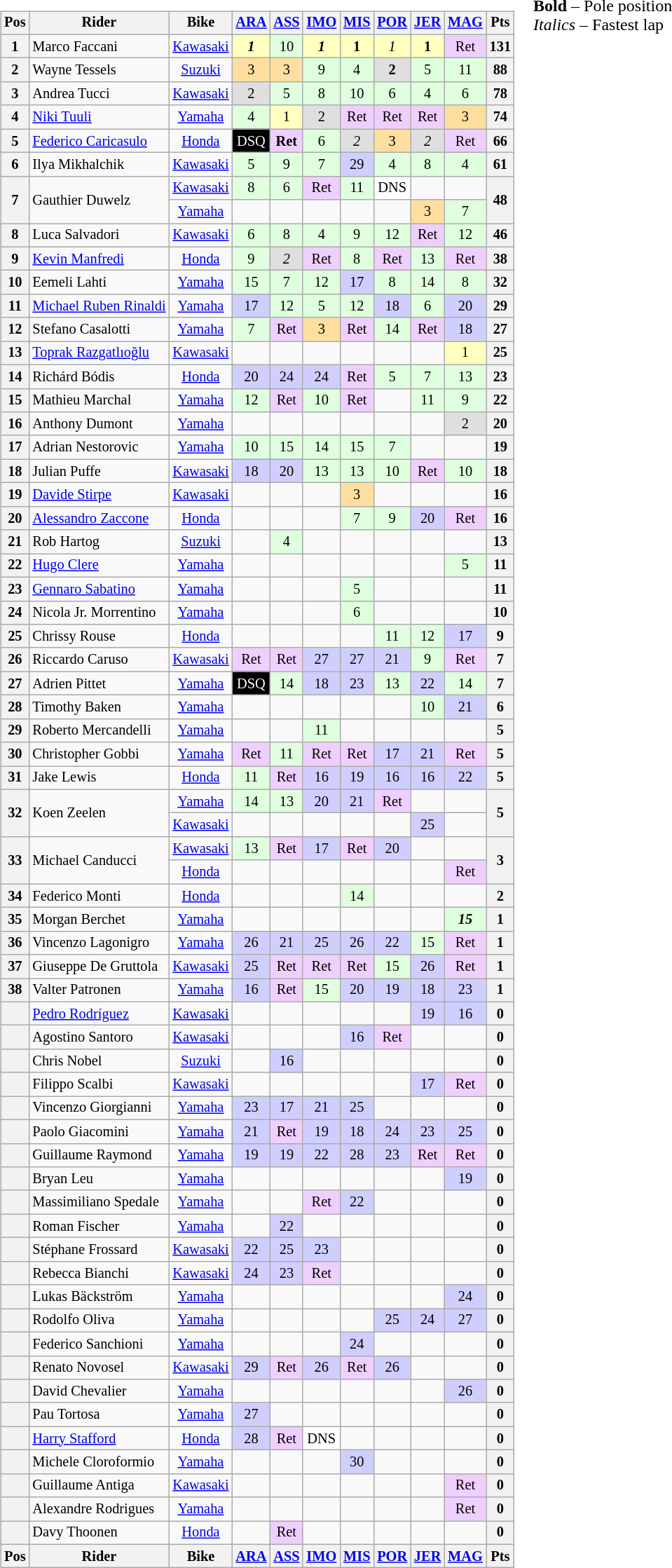<table>
<tr>
<td><br><table class="wikitable" style="font-size: 85%; text-align: center">
<tr valign="top">
<th valign="middle">Pos</th>
<th valign="middle">Rider</th>
<th valign="middle">Bike</th>
<th><a href='#'>ARA</a><br></th>
<th><a href='#'>ASS</a><br></th>
<th><a href='#'>IMO</a><br></th>
<th><a href='#'>MIS</a><br></th>
<th><a href='#'>POR</a><br></th>
<th><a href='#'>JER</a><br></th>
<th><a href='#'>MAG</a><br></th>
<th valign="middle">Pts</th>
</tr>
<tr>
<th>1</th>
<td align="left"> Marco Faccani</td>
<td><a href='#'>Kawasaki</a></td>
<td style="background:#ffffbf;"><strong><em>1</em></strong></td>
<td style="background:#dfffdf;">10</td>
<td style="background:#ffffbf;"><strong><em>1</em></strong></td>
<td style="background:#ffffbf;"><strong>1</strong></td>
<td style="background:#ffffbf;"><em>1</em></td>
<td style="background:#ffffbf;"><strong>1</strong></td>
<td style="background:#efcfff;">Ret</td>
<th>131</th>
</tr>
<tr>
<th>2</th>
<td align="left"> Wayne Tessels</td>
<td><a href='#'>Suzuki</a></td>
<td style="background:#ffdf9f;">3</td>
<td style="background:#ffdf9f;">3</td>
<td style="background:#dfffdf;">9</td>
<td style="background:#dfffdf;">4</td>
<td style="background:#dfdfdf;"><strong>2</strong></td>
<td style="background:#dfffdf;">5</td>
<td style="background:#dfffdf;">11</td>
<th>88</th>
</tr>
<tr>
<th>3</th>
<td align="left"> Andrea Tucci</td>
<td><a href='#'>Kawasaki</a></td>
<td style="background:#dfdfdf;">2</td>
<td style="background:#dfffdf;">5</td>
<td style="background:#dfffdf;">8</td>
<td style="background:#dfffdf;">10</td>
<td style="background:#dfffdf;">6</td>
<td style="background:#dfffdf;">4</td>
<td style="background:#dfffdf;">6</td>
<th>78</th>
</tr>
<tr>
<th>4</th>
<td align="left"> <a href='#'>Niki Tuuli</a></td>
<td><a href='#'>Yamaha</a></td>
<td style="background:#dfffdf;">4</td>
<td style="background:#ffffbf;">1</td>
<td style="background:#dfdfdf;">2</td>
<td style="background:#efcfff;">Ret</td>
<td style="background:#efcfff;">Ret</td>
<td style="background:#efcfff;">Ret</td>
<td style="background:#ffdf9f;">3</td>
<th>74</th>
</tr>
<tr>
<th>5</th>
<td align="left"> <a href='#'>Federico Caricasulo</a></td>
<td><a href='#'>Honda</a></td>
<td style="background:#000000; color:white;">DSQ</td>
<td style="background:#efcfff;"><strong>Ret</strong></td>
<td style="background:#dfffdf;">6</td>
<td style="background:#dfdfdf;"><em>2</em></td>
<td style="background:#ffdf9f;">3</td>
<td style="background:#dfdfdf;"><em>2</em></td>
<td style="background:#efcfff;">Ret</td>
<th>66</th>
</tr>
<tr>
<th>6</th>
<td align="left"> Ilya Mikhalchik</td>
<td><a href='#'>Kawasaki</a></td>
<td style="background:#dfffdf;">5</td>
<td style="background:#dfffdf;">9</td>
<td style="background:#dfffdf;">7</td>
<td style="background:#cfcfff;">29</td>
<td style="background:#dfffdf;">4</td>
<td style="background:#dfffdf;">8</td>
<td style="background:#dfffdf;">4</td>
<th>61</th>
</tr>
<tr>
<th rowspan=2>7</th>
<td rowspan=2 align="left"> Gauthier Duwelz</td>
<td><a href='#'>Kawasaki</a></td>
<td style="background:#dfffdf;">8</td>
<td style="background:#dfffdf;">6</td>
<td style="background:#efcfff;">Ret</td>
<td style="background:#dfffdf;">11</td>
<td style="background:#ffffff;">DNS</td>
<td></td>
<td></td>
<th rowspan=2>48</th>
</tr>
<tr>
<td><a href='#'>Yamaha</a></td>
<td></td>
<td></td>
<td></td>
<td></td>
<td></td>
<td style="background:#ffdf9f;">3</td>
<td style="background:#dfffdf;">7</td>
</tr>
<tr>
<th>8</th>
<td align="left"> Luca Salvadori</td>
<td><a href='#'>Kawasaki</a></td>
<td style="background:#dfffdf;">6</td>
<td style="background:#dfffdf;">8</td>
<td style="background:#dfffdf;">4</td>
<td style="background:#dfffdf;">9</td>
<td style="background:#dfffdf;">12</td>
<td style="background:#efcfff;">Ret</td>
<td style="background:#dfffdf;">12</td>
<th>46</th>
</tr>
<tr>
<th>9</th>
<td align="left"> <a href='#'>Kevin Manfredi</a></td>
<td><a href='#'>Honda</a></td>
<td style="background:#dfffdf;">9</td>
<td style="background:#dfdfdf;"><em>2</em></td>
<td style="background:#efcfff;">Ret</td>
<td style="background:#dfffdf;">8</td>
<td style="background:#efcfff;">Ret</td>
<td style="background:#dfffdf;">13</td>
<td style="background:#efcfff;">Ret</td>
<th>38</th>
</tr>
<tr>
<th>10</th>
<td align="left"> Eemeli Lahti</td>
<td><a href='#'>Yamaha</a></td>
<td style="background:#dfffdf;">15</td>
<td style="background:#dfffdf;">7</td>
<td style="background:#dfffdf;">12</td>
<td style="background:#cfcfff;">17</td>
<td style="background:#dfffdf;">8</td>
<td style="background:#dfffdf;">14</td>
<td style="background:#dfffdf;">8</td>
<th>32</th>
</tr>
<tr>
<th>11</th>
<td align="left"> <a href='#'>Michael Ruben Rinaldi</a></td>
<td><a href='#'>Yamaha</a></td>
<td style="background:#cfcfff;">17</td>
<td style="background:#dfffdf;">12</td>
<td style="background:#dfffdf;">5</td>
<td style="background:#dfffdf;">12</td>
<td style="background:#cfcfff;">18</td>
<td style="background:#dfffdf;">6</td>
<td style="background:#cfcfff;">20</td>
<th>29</th>
</tr>
<tr>
<th>12</th>
<td align="left"> Stefano Casalotti</td>
<td><a href='#'>Yamaha</a></td>
<td style="background:#dfffdf;">7</td>
<td style="background:#efcfff;">Ret</td>
<td style="background:#ffdf9f;">3</td>
<td style="background:#efcfff;">Ret</td>
<td style="background:#dfffdf;">14</td>
<td style="background:#efcfff;">Ret</td>
<td style="background:#cfcfff;">18</td>
<th>27</th>
</tr>
<tr>
<th>13</th>
<td align="left"> <a href='#'>Toprak Razgatlıoğlu</a></td>
<td><a href='#'>Kawasaki</a></td>
<td></td>
<td></td>
<td></td>
<td></td>
<td></td>
<td></td>
<td style="background:#ffffbf;">1</td>
<th>25</th>
</tr>
<tr>
<th>14</th>
<td align="left"> Richárd Bódis</td>
<td><a href='#'>Honda</a></td>
<td style="background:#cfcfff;">20</td>
<td style="background:#cfcfff;">24</td>
<td style="background:#cfcfff;">24</td>
<td style="background:#efcfff;">Ret</td>
<td style="background:#dfffdf;">5</td>
<td style="background:#dfffdf;">7</td>
<td style="background:#dfffdf;">13</td>
<th>23</th>
</tr>
<tr>
<th>15</th>
<td align="left"> Mathieu Marchal</td>
<td><a href='#'>Yamaha</a></td>
<td style="background:#dfffdf;">12</td>
<td style="background:#efcfff;">Ret</td>
<td style="background:#dfffdf;">10</td>
<td style="background:#efcfff;">Ret</td>
<td></td>
<td style="background:#dfffdf;">11</td>
<td style="background:#dfffdf;">9</td>
<th>22</th>
</tr>
<tr>
<th>16</th>
<td align="left"> Anthony Dumont</td>
<td><a href='#'>Yamaha</a></td>
<td></td>
<td></td>
<td></td>
<td></td>
<td></td>
<td></td>
<td style="background:#dfdfdf;">2</td>
<th>20</th>
</tr>
<tr>
<th>17</th>
<td align="left"> Adrian Nestorovic</td>
<td><a href='#'>Yamaha</a></td>
<td style="background:#dfffdf;">10</td>
<td style="background:#dfffdf;">15</td>
<td style="background:#dfffdf;">14</td>
<td style="background:#dfffdf;">15</td>
<td style="background:#dfffdf;">7</td>
<td></td>
<td></td>
<th>19</th>
</tr>
<tr>
<th>18</th>
<td align="left"> Julian Puffe</td>
<td><a href='#'>Kawasaki</a></td>
<td style="background:#cfcfff;">18</td>
<td style="background:#cfcfff;">20</td>
<td style="background:#dfffdf;">13</td>
<td style="background:#dfffdf;">13</td>
<td style="background:#dfffdf;">10</td>
<td style="background:#efcfff;">Ret</td>
<td style="background:#dfffdf;">10</td>
<th>18</th>
</tr>
<tr>
<th>19</th>
<td align="left"> <a href='#'>Davide Stirpe</a></td>
<td><a href='#'>Kawasaki</a></td>
<td></td>
<td></td>
<td></td>
<td style="background:#ffdf9f;">3</td>
<td></td>
<td></td>
<td></td>
<th>16</th>
</tr>
<tr>
<th>20</th>
<td align="left"> <a href='#'>Alessandro Zaccone</a></td>
<td><a href='#'>Honda</a></td>
<td></td>
<td></td>
<td></td>
<td style="background:#dfffdf;">7</td>
<td style="background:#dfffdf;">9</td>
<td style="background:#cfcfff;">20</td>
<td style="background:#efcfff;">Ret</td>
<th>16</th>
</tr>
<tr>
<th>21</th>
<td align="left"> Rob Hartog</td>
<td><a href='#'>Suzuki</a></td>
<td></td>
<td style="background:#dfffdf;">4</td>
<td></td>
<td></td>
<td></td>
<td></td>
<td></td>
<th>13</th>
</tr>
<tr>
<th>22</th>
<td align="left"> <a href='#'>Hugo Clere</a></td>
<td><a href='#'>Yamaha</a></td>
<td></td>
<td></td>
<td></td>
<td></td>
<td></td>
<td></td>
<td style="background:#dfffdf;">5</td>
<th>11</th>
</tr>
<tr>
<th>23</th>
<td align="left"> <a href='#'>Gennaro Sabatino</a></td>
<td><a href='#'>Yamaha</a></td>
<td></td>
<td></td>
<td></td>
<td style="background:#dfffdf;">5</td>
<td></td>
<td></td>
<td></td>
<th>11</th>
</tr>
<tr>
<th>24</th>
<td align="left"> Nicola Jr. Morrentino</td>
<td><a href='#'>Yamaha</a></td>
<td></td>
<td></td>
<td></td>
<td style="background:#dfffdf;">6</td>
<td></td>
<td></td>
<td></td>
<th>10</th>
</tr>
<tr>
<th>25</th>
<td align="left"> Chrissy Rouse</td>
<td><a href='#'>Honda</a></td>
<td></td>
<td></td>
<td></td>
<td></td>
<td style="background:#dfffdf;">11</td>
<td style="background:#dfffdf;">12</td>
<td style="background:#cfcfff;">17</td>
<th>9</th>
</tr>
<tr>
<th>26</th>
<td align="left"> Riccardo Caruso</td>
<td><a href='#'>Kawasaki</a></td>
<td style="background:#efcfff;">Ret</td>
<td style="background:#efcfff;">Ret</td>
<td style="background:#cfcfff;">27</td>
<td style="background:#cfcfff;">27</td>
<td style="background:#cfcfff;">21</td>
<td style="background:#dfffdf;">9</td>
<td style="background:#efcfff;">Ret</td>
<th>7</th>
</tr>
<tr>
<th>27</th>
<td align="left"> Adrien Pittet</td>
<td><a href='#'>Yamaha</a></td>
<td style="background:#000000; color:white;">DSQ</td>
<td style="background:#dfffdf;">14</td>
<td style="background:#cfcfff;">18</td>
<td style="background:#cfcfff;">23</td>
<td style="background:#dfffdf;">13</td>
<td style="background:#cfcfff;">22</td>
<td style="background:#dfffdf;">14</td>
<th>7</th>
</tr>
<tr>
<th>28</th>
<td align="left"> Timothy Baken</td>
<td><a href='#'>Yamaha</a></td>
<td></td>
<td></td>
<td></td>
<td></td>
<td></td>
<td style="background:#dfffdf;">10</td>
<td style="background:#cfcfff;">21</td>
<th>6</th>
</tr>
<tr>
<th>29</th>
<td align="left"> Roberto Mercandelli</td>
<td><a href='#'>Yamaha</a></td>
<td></td>
<td></td>
<td style="background:#dfffdf;">11</td>
<td></td>
<td></td>
<td></td>
<td></td>
<th>5</th>
</tr>
<tr>
<th>30</th>
<td align="left"> Christopher Gobbi</td>
<td><a href='#'>Yamaha</a></td>
<td style="background:#efcfff;">Ret</td>
<td style="background:#dfffdf;">11</td>
<td style="background:#efcfff;">Ret</td>
<td style="background:#efcfff;">Ret</td>
<td style="background:#cfcfff;">17</td>
<td style="background:#cfcfff;">21</td>
<td style="background:#efcfff;">Ret</td>
<th>5</th>
</tr>
<tr>
<th>31</th>
<td align="left"> Jake Lewis</td>
<td><a href='#'>Honda</a></td>
<td style="background:#dfffdf;">11</td>
<td style="background:#efcfff;">Ret</td>
<td style="background:#cfcfff;">16</td>
<td style="background:#cfcfff;">19</td>
<td style="background:#cfcfff;">16</td>
<td style="background:#cfcfff;">16</td>
<td style="background:#cfcfff;">22</td>
<th>5</th>
</tr>
<tr>
<th rowspan=2>32</th>
<td rowspan=2 align="left"> Koen Zeelen</td>
<td><a href='#'>Yamaha</a></td>
<td style="background:#dfffdf;">14</td>
<td style="background:#dfffdf;">13</td>
<td style="background:#cfcfff;">20</td>
<td style="background:#cfcfff;">21</td>
<td style="background:#efcfff;">Ret</td>
<td></td>
<td></td>
<th rowspan=2>5</th>
</tr>
<tr>
<td><a href='#'>Kawasaki</a></td>
<td></td>
<td></td>
<td></td>
<td></td>
<td></td>
<td style="background:#cfcfff;">25</td>
<td></td>
</tr>
<tr>
<th rowspan=2>33</th>
<td rowspan=2 align="left"> Michael Canducci</td>
<td><a href='#'>Kawasaki</a></td>
<td style="background:#dfffdf;">13</td>
<td style="background:#efcfff;">Ret</td>
<td style="background:#cfcfff;">17</td>
<td style="background:#efcfff;">Ret</td>
<td style="background:#cfcfff;">20</td>
<td></td>
<td></td>
<th rowspan=2>3</th>
</tr>
<tr>
<td><a href='#'>Honda</a></td>
<td></td>
<td></td>
<td></td>
<td></td>
<td></td>
<td></td>
<td style="background:#efcfff;">Ret</td>
</tr>
<tr>
<th>34</th>
<td align="left"> Federico Monti</td>
<td><a href='#'>Honda</a></td>
<td></td>
<td></td>
<td></td>
<td style="background:#dfffdf;">14</td>
<td></td>
<td></td>
<td></td>
<th>2</th>
</tr>
<tr>
<th>35</th>
<td align="left"> Morgan Berchet</td>
<td><a href='#'>Yamaha</a></td>
<td></td>
<td></td>
<td></td>
<td></td>
<td></td>
<td></td>
<td style="background:#dfffdf;"><strong><em>15</em></strong></td>
<th>1</th>
</tr>
<tr>
<th>36</th>
<td align="left"> Vincenzo Lagonigro</td>
<td><a href='#'>Yamaha</a></td>
<td style="background:#cfcfff;">26</td>
<td style="background:#cfcfff;">21</td>
<td style="background:#cfcfff;">25</td>
<td style="background:#cfcfff;">26</td>
<td style="background:#cfcfff;">22</td>
<td style="background:#dfffdf;">15</td>
<td style="background:#efcfff;">Ret</td>
<th>1</th>
</tr>
<tr>
<th>37</th>
<td align="left"> Giuseppe De Gruttola</td>
<td><a href='#'>Kawasaki</a></td>
<td style="background:#cfcfff;">25</td>
<td style="background:#efcfff;">Ret</td>
<td style="background:#efcfff;">Ret</td>
<td style="background:#efcfff;">Ret</td>
<td style="background:#dfffdf;">15</td>
<td style="background:#cfcfff;">26</td>
<td style="background:#efcfff;">Ret</td>
<th>1</th>
</tr>
<tr>
<th>38</th>
<td align="left"> Valter Patronen</td>
<td><a href='#'>Yamaha</a></td>
<td style="background:#cfcfff;">16</td>
<td style="background:#efcfff;">Ret</td>
<td style="background:#dfffdf;">15</td>
<td style="background:#cfcfff;">20</td>
<td style="background:#cfcfff;">19</td>
<td style="background:#cfcfff;">18</td>
<td style="background:#cfcfff;">23</td>
<th>1</th>
</tr>
<tr>
<th></th>
<td align="left"> <a href='#'>Pedro Rodríguez</a></td>
<td><a href='#'>Kawasaki</a></td>
<td></td>
<td></td>
<td></td>
<td></td>
<td></td>
<td style="background:#cfcfff;">19</td>
<td style="background:#cfcfff;">16</td>
<th>0</th>
</tr>
<tr>
<th></th>
<td align="left"> Agostino Santoro</td>
<td><a href='#'>Kawasaki</a></td>
<td></td>
<td></td>
<td></td>
<td style="background:#cfcfff;">16</td>
<td style="background:#efcfff;">Ret</td>
<td></td>
<td></td>
<th>0</th>
</tr>
<tr>
<th></th>
<td align="left"> Chris Nobel</td>
<td><a href='#'>Suzuki</a></td>
<td></td>
<td style="background:#cfcfff;">16</td>
<td></td>
<td></td>
<td></td>
<td></td>
<td></td>
<th>0</th>
</tr>
<tr>
<th></th>
<td align="left"> Filippo Scalbi</td>
<td><a href='#'>Kawasaki</a></td>
<td></td>
<td></td>
<td></td>
<td></td>
<td></td>
<td style="background:#cfcfff;">17</td>
<td style="background:#efcfff;">Ret</td>
<th>0</th>
</tr>
<tr>
<th></th>
<td align="left"> Vincenzo Giorgianni</td>
<td><a href='#'>Yamaha</a></td>
<td style="background:#cfcfff;">23</td>
<td style="background:#cfcfff;">17</td>
<td style="background:#cfcfff;">21</td>
<td style="background:#cfcfff;">25</td>
<td></td>
<td></td>
<td></td>
<th>0</th>
</tr>
<tr>
<th></th>
<td align="left"> Paolo Giacomini</td>
<td><a href='#'>Yamaha</a></td>
<td style="background:#cfcfff;">21</td>
<td style="background:#efcfff;">Ret</td>
<td style="background:#cfcfff;">19</td>
<td style="background:#cfcfff;">18</td>
<td style="background:#cfcfff;">24</td>
<td style="background:#cfcfff;">23</td>
<td style="background:#cfcfff;">25</td>
<th>0</th>
</tr>
<tr>
<th></th>
<td align="left"> Guillaume Raymond</td>
<td><a href='#'>Yamaha</a></td>
<td style="background:#cfcfff;">19</td>
<td style="background:#cfcfff;">19</td>
<td style="background:#cfcfff;">22</td>
<td style="background:#cfcfff;">28</td>
<td style="background:#cfcfff;">23</td>
<td style="background:#efcfff;">Ret</td>
<td style="background:#efcfff;">Ret</td>
<th>0</th>
</tr>
<tr>
<th></th>
<td align="left"> Bryan Leu</td>
<td><a href='#'>Yamaha</a></td>
<td></td>
<td></td>
<td></td>
<td></td>
<td></td>
<td></td>
<td style="background:#cfcfff;">19</td>
<th>0</th>
</tr>
<tr>
<th></th>
<td align="left"> Massimiliano Spedale</td>
<td><a href='#'>Yamaha</a></td>
<td></td>
<td></td>
<td style="background:#efcfff;">Ret</td>
<td style="background:#cfcfff;">22</td>
<td></td>
<td></td>
<td></td>
<th>0</th>
</tr>
<tr>
<th></th>
<td align="left"> Roman Fischer</td>
<td><a href='#'>Yamaha</a></td>
<td></td>
<td style="background:#cfcfff;">22</td>
<td></td>
<td></td>
<td></td>
<td></td>
<td></td>
<th>0</th>
</tr>
<tr>
<th></th>
<td align="left"> Stéphane Frossard</td>
<td><a href='#'>Kawasaki</a></td>
<td style="background:#cfcfff;">22</td>
<td style="background:#cfcfff;">25</td>
<td style="background:#cfcfff;">23</td>
<td></td>
<td></td>
<td></td>
<td></td>
<th>0</th>
</tr>
<tr>
<th></th>
<td align="left"> Rebecca Bianchi</td>
<td><a href='#'>Kawasaki</a></td>
<td style="background:#cfcfff;">24</td>
<td style="background:#cfcfff;">23</td>
<td style="background:#efcfff;">Ret</td>
<td></td>
<td></td>
<td></td>
<td></td>
<th>0</th>
</tr>
<tr>
<th></th>
<td align="left"> Lukas Bäckström</td>
<td><a href='#'>Yamaha</a></td>
<td></td>
<td></td>
<td></td>
<td></td>
<td></td>
<td></td>
<td style="background:#cfcfff;">24</td>
<th>0</th>
</tr>
<tr>
<th></th>
<td align="left"> Rodolfo Oliva</td>
<td><a href='#'>Yamaha</a></td>
<td></td>
<td></td>
<td></td>
<td></td>
<td style="background:#cfcfff;">25</td>
<td style="background:#cfcfff;">24</td>
<td style="background:#cfcfff;">27</td>
<th>0</th>
</tr>
<tr>
<th></th>
<td align="left"> Federico Sanchioni</td>
<td><a href='#'>Yamaha</a></td>
<td></td>
<td></td>
<td></td>
<td style="background:#cfcfff;">24</td>
<td></td>
<td></td>
<td></td>
<th>0</th>
</tr>
<tr>
<th></th>
<td align="left"> Renato Novosel</td>
<td><a href='#'>Kawasaki</a></td>
<td style="background:#cfcfff;">29</td>
<td style="background:#efcfff;">Ret</td>
<td style="background:#cfcfff;">26</td>
<td style="background:#efcfff;">Ret</td>
<td style="background:#cfcfff;">26</td>
<td></td>
<td></td>
<th>0</th>
</tr>
<tr>
<th></th>
<td align="left"> David Chevalier</td>
<td><a href='#'>Yamaha</a></td>
<td></td>
<td></td>
<td></td>
<td></td>
<td></td>
<td></td>
<td style="background:#cfcfff;">26</td>
<th>0</th>
</tr>
<tr>
<th></th>
<td align="left"> Pau Tortosa</td>
<td><a href='#'>Yamaha</a></td>
<td style="background:#cfcfff;">27</td>
<td></td>
<td></td>
<td></td>
<td></td>
<td></td>
<td></td>
<th>0</th>
</tr>
<tr>
<th></th>
<td align="left"> <a href='#'>Harry Stafford</a></td>
<td><a href='#'>Honda</a></td>
<td style="background:#cfcfff;">28</td>
<td style="background:#efcfff;">Ret</td>
<td style="background:#ffffff;">DNS</td>
<td></td>
<td></td>
<td></td>
<td></td>
<th>0</th>
</tr>
<tr>
<th></th>
<td align="left"> Michele Cloroformio</td>
<td><a href='#'>Yamaha</a></td>
<td></td>
<td></td>
<td></td>
<td style="background:#cfcfff;">30</td>
<td></td>
<td></td>
<td></td>
<th>0</th>
</tr>
<tr>
<th></th>
<td align="left"> Guillaume Antiga</td>
<td><a href='#'>Kawasaki</a></td>
<td></td>
<td></td>
<td></td>
<td></td>
<td></td>
<td></td>
<td style="background:#efcfff;">Ret</td>
<th>0</th>
</tr>
<tr>
<th></th>
<td align="left"> Alexandre Rodrigues</td>
<td><a href='#'>Yamaha</a></td>
<td></td>
<td></td>
<td></td>
<td></td>
<td></td>
<td></td>
<td style="background:#efcfff;">Ret</td>
<th>0</th>
</tr>
<tr>
<th></th>
<td align="left"> Davy Thoonen</td>
<td><a href='#'>Honda</a></td>
<td></td>
<td style="background:#efcfff;">Ret</td>
<td></td>
<td></td>
<td></td>
<td></td>
<td></td>
<th>0</th>
</tr>
<tr valign="top">
<th valign="middle">Pos</th>
<th valign="middle">Rider</th>
<th valign="middle">Bike</th>
<th><a href='#'>ARA</a><br></th>
<th><a href='#'>ASS</a><br></th>
<th><a href='#'>IMO</a><br></th>
<th><a href='#'>MIS</a><br></th>
<th><a href='#'>POR</a><br></th>
<th><a href='#'>JER</a><br></th>
<th><a href='#'>MAG</a><br></th>
<th valign="middle">Pts</th>
</tr>
</table>
</td>
<td valign="top"><br><span><strong>Bold</strong> – Pole position<br><em>Italics</em> – Fastest lap</span></td>
</tr>
</table>
